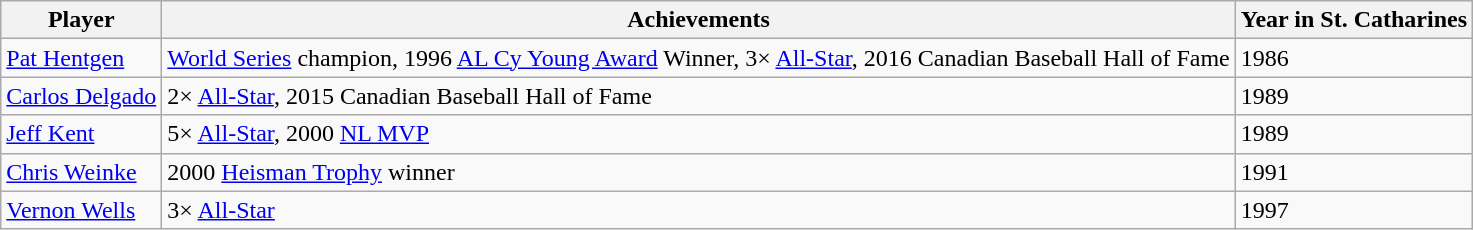<table class="wikitable">
<tr>
<th>Player</th>
<th>Achievements</th>
<th>Year in St. Catharines</th>
</tr>
<tr>
<td><a href='#'>Pat Hentgen</a></td>
<td> <a href='#'>World Series</a> champion, 1996 <a href='#'>AL Cy Young Award</a> Winner, 3× <a href='#'>All-Star</a>, 2016 Canadian Baseball Hall of Fame</td>
<td>1986</td>
</tr>
<tr>
<td><a href='#'>Carlos Delgado</a></td>
<td>2× <a href='#'>All-Star</a>, 2015 Canadian Baseball Hall of Fame</td>
<td>1989</td>
</tr>
<tr>
<td><a href='#'>Jeff Kent</a></td>
<td>5× <a href='#'>All-Star</a>, 2000 <a href='#'>NL MVP</a></td>
<td>1989</td>
</tr>
<tr>
<td><a href='#'>Chris Weinke</a></td>
<td>2000 <a href='#'>Heisman Trophy</a> winner</td>
<td>1991</td>
</tr>
<tr>
<td><a href='#'>Vernon Wells</a></td>
<td>3× <a href='#'>All-Star</a></td>
<td>1997</td>
</tr>
</table>
